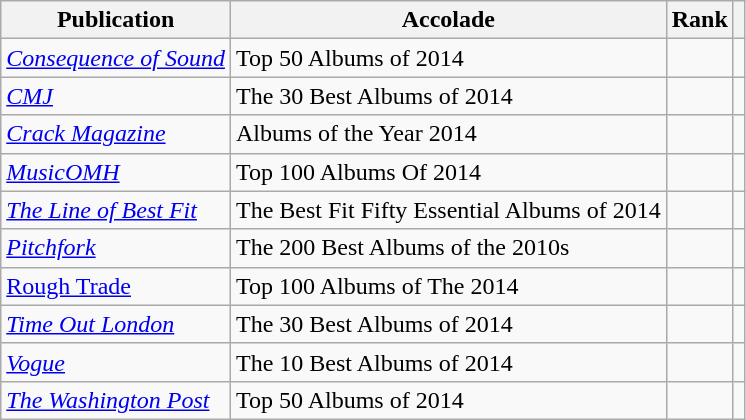<table class="sortable plainrowheaders wikitable">
<tr>
<th>Publication</th>
<th>Accolade</th>
<th>Rank</th>
<th class="unsortable"></th>
</tr>
<tr>
<td><em><a href='#'>Consequence of Sound</a></em></td>
<td>Top 50 Albums of 2014</td>
<td></td>
<td></td>
</tr>
<tr>
<td><em><a href='#'>CMJ</a></em></td>
<td>The 30 Best Albums of 2014</td>
<td></td>
<td></td>
</tr>
<tr>
<td><em><a href='#'>Crack Magazine</a></em></td>
<td>Albums of the Year 2014</td>
<td></td>
<td></td>
</tr>
<tr>
<td><em><a href='#'>MusicOMH</a></em></td>
<td>Top 100 Albums Of 2014</td>
<td></td>
<td></td>
</tr>
<tr>
<td><em><a href='#'>The Line of Best Fit</a></em></td>
<td>The Best Fit Fifty Essential Albums of 2014</td>
<td></td>
<td></td>
</tr>
<tr>
<td><em><a href='#'>Pitchfork</a></em></td>
<td>The 200 Best Albums of the 2010s</td>
<td></td>
<td></td>
</tr>
<tr>
<td><a href='#'>Rough Trade</a></td>
<td>Top 100 Albums of The 2014</td>
<td></td>
<td></td>
</tr>
<tr>
<td><em><a href='#'>Time Out London</a></em></td>
<td>The 30 Best Albums of 2014</td>
<td></td>
<td></td>
</tr>
<tr>
<td><em><a href='#'>Vogue</a></em></td>
<td>The 10 Best Albums of 2014</td>
<td></td>
<td></td>
</tr>
<tr>
<td><em><a href='#'>The Washington Post</a></em></td>
<td>Top 50 Albums of 2014</td>
<td></td>
<td></td>
</tr>
</table>
